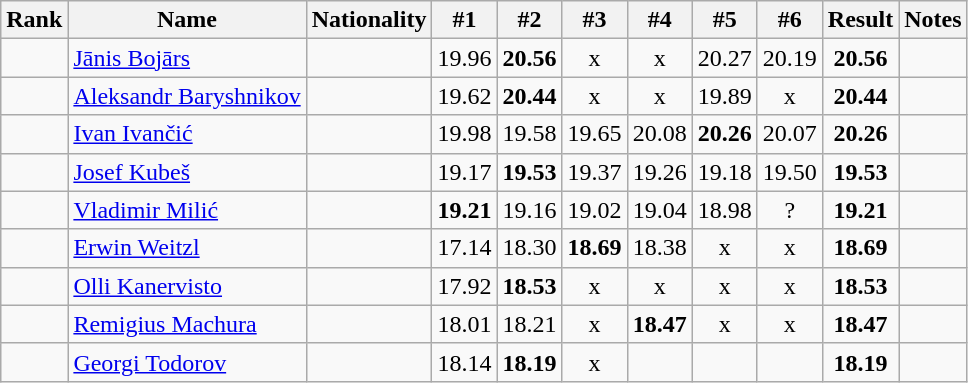<table class="wikitable sortable" style="text-align:center">
<tr>
<th>Rank</th>
<th>Name</th>
<th>Nationality</th>
<th>#1</th>
<th>#2</th>
<th>#3</th>
<th>#4</th>
<th>#5</th>
<th>#6</th>
<th>Result</th>
<th>Notes</th>
</tr>
<tr>
<td></td>
<td align="left"><a href='#'>Jānis Bojārs</a></td>
<td align=left></td>
<td>19.96</td>
<td><strong>20.56</strong></td>
<td>x</td>
<td>x</td>
<td>20.27</td>
<td>20.19</td>
<td><strong>20.56</strong></td>
<td></td>
</tr>
<tr>
<td></td>
<td align="left"><a href='#'>Aleksandr Baryshnikov</a></td>
<td align=left></td>
<td>19.62</td>
<td><strong>20.44</strong></td>
<td>x</td>
<td>x</td>
<td>19.89</td>
<td>x</td>
<td><strong>20.44</strong></td>
<td></td>
</tr>
<tr>
<td></td>
<td align="left"><a href='#'>Ivan Ivančić</a></td>
<td align=left></td>
<td>19.98</td>
<td>19.58</td>
<td>19.65</td>
<td>20.08</td>
<td><strong>20.26</strong></td>
<td>20.07</td>
<td><strong>20.26</strong></td>
<td></td>
</tr>
<tr>
<td></td>
<td align="left"><a href='#'>Josef Kubeš</a></td>
<td align=left></td>
<td>19.17</td>
<td><strong>19.53</strong></td>
<td>19.37</td>
<td>19.26</td>
<td>19.18</td>
<td>19.50</td>
<td><strong>19.53</strong></td>
<td></td>
</tr>
<tr>
<td></td>
<td align="left"><a href='#'>Vladimir Milić</a></td>
<td align=left></td>
<td><strong>19.21</strong></td>
<td>19.16</td>
<td>19.02</td>
<td>19.04</td>
<td>18.98</td>
<td>?</td>
<td><strong>19.21</strong></td>
<td></td>
</tr>
<tr>
<td></td>
<td align="left"><a href='#'>Erwin Weitzl</a></td>
<td align=left></td>
<td>17.14</td>
<td>18.30</td>
<td><strong>18.69</strong></td>
<td>18.38</td>
<td>x</td>
<td>x</td>
<td><strong>18.69</strong></td>
<td></td>
</tr>
<tr>
<td></td>
<td align="left"><a href='#'>Olli Kanervisto</a></td>
<td align=left></td>
<td>17.92</td>
<td><strong>18.53</strong></td>
<td>x</td>
<td>x</td>
<td>x</td>
<td>x</td>
<td><strong>18.53</strong></td>
<td></td>
</tr>
<tr>
<td></td>
<td align="left"><a href='#'>Remigius Machura</a></td>
<td align=left></td>
<td>18.01</td>
<td>18.21</td>
<td>x</td>
<td><strong>18.47</strong></td>
<td>x</td>
<td>x</td>
<td><strong>18.47</strong></td>
<td></td>
</tr>
<tr>
<td></td>
<td align="left"><a href='#'>Georgi Todorov</a></td>
<td align=left></td>
<td>18.14</td>
<td><strong>18.19</strong></td>
<td>x</td>
<td></td>
<td></td>
<td></td>
<td><strong>18.19</strong></td>
<td></td>
</tr>
</table>
